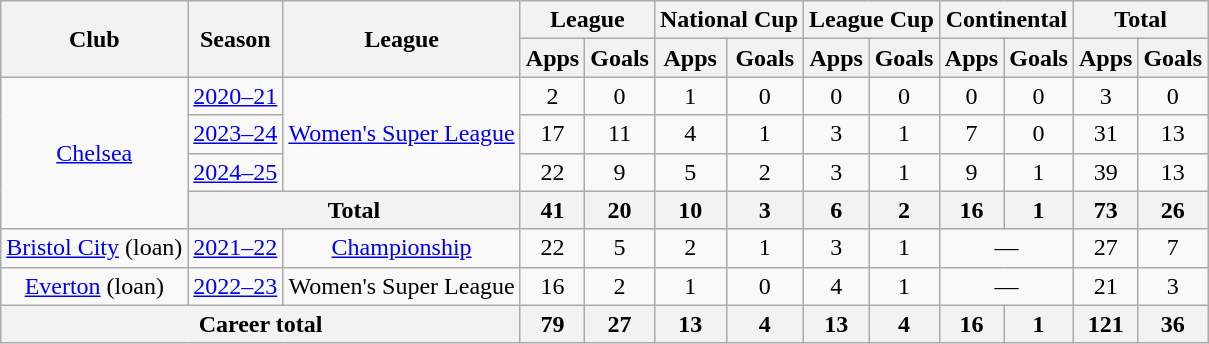<table class="wikitable" style="text-align: center;">
<tr>
<th rowspan="2">Club</th>
<th rowspan="2">Season</th>
<th rowspan="2">League</th>
<th colspan="2">League</th>
<th colspan="2">National Cup</th>
<th colspan="2">League Cup</th>
<th colspan="2">Continental</th>
<th colspan="2">Total</th>
</tr>
<tr>
<th>Apps</th>
<th>Goals</th>
<th>Apps</th>
<th>Goals</th>
<th>Apps</th>
<th>Goals</th>
<th>Apps</th>
<th>Goals</th>
<th>Apps</th>
<th>Goals</th>
</tr>
<tr>
<td rowspan="4"><a href='#'>Chelsea</a></td>
<td><a href='#'>2020–21</a></td>
<td rowspan="3"><a href='#'>Women's Super League</a></td>
<td>2</td>
<td>0</td>
<td>1</td>
<td>0</td>
<td>0</td>
<td>0</td>
<td>0</td>
<td>0</td>
<td>3</td>
<td>0</td>
</tr>
<tr>
<td><a href='#'>2023–24</a></td>
<td>17</td>
<td>11</td>
<td>4</td>
<td>1</td>
<td>3</td>
<td>1</td>
<td>7</td>
<td>0</td>
<td>31</td>
<td>13</td>
</tr>
<tr>
<td><a href='#'>2024–25</a></td>
<td>22</td>
<td>9</td>
<td>5</td>
<td>2</td>
<td>3</td>
<td>1</td>
<td>9</td>
<td>1</td>
<td>39</td>
<td>13</td>
</tr>
<tr>
<th colspan="2">Total</th>
<th>41</th>
<th>20</th>
<th>10</th>
<th>3</th>
<th>6</th>
<th>2</th>
<th>16</th>
<th>1</th>
<th>73</th>
<th>26</th>
</tr>
<tr>
<td><a href='#'>Bristol City</a> (loan)</td>
<td><a href='#'>2021–22</a></td>
<td><a href='#'>Championship</a></td>
<td>22</td>
<td>5</td>
<td>2</td>
<td>1</td>
<td>3</td>
<td>1</td>
<td colspan="2">—</td>
<td>27</td>
<td>7</td>
</tr>
<tr>
<td><a href='#'>Everton</a> (loan)</td>
<td><a href='#'>2022–23</a></td>
<td>Women's Super League</td>
<td>16</td>
<td>2</td>
<td>1</td>
<td>0</td>
<td>4</td>
<td>1</td>
<td colspan="2">—</td>
<td>21</td>
<td>3</td>
</tr>
<tr>
<th colspan="3">Career total</th>
<th>79</th>
<th>27</th>
<th>13</th>
<th>4</th>
<th>13</th>
<th>4</th>
<th>16</th>
<th>1</th>
<th>121</th>
<th>36</th>
</tr>
</table>
